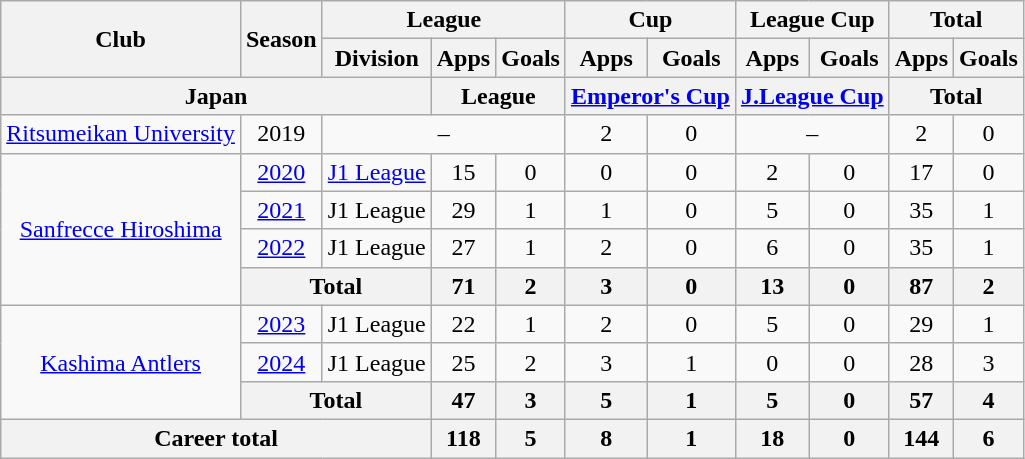<table class="wikitable" style="text-align:center;">
<tr>
<th rowspan=2>Club</th>
<th rowspan=2>Season</th>
<th colspan=3>League</th>
<th colspan=2>Cup</th>
<th colspan=2>League Cup</th>
<th colspan=2>Total</th>
</tr>
<tr>
<th>Division</th>
<th>Apps</th>
<th>Goals</th>
<th>Apps</th>
<th>Goals</th>
<th>Apps</th>
<th>Goals</th>
<th>Apps</th>
<th>Goals</th>
</tr>
<tr>
<th colspan=3>Japan</th>
<th colspan=2>League</th>
<th colspan=2><a href='#'>Emperor's Cup</a></th>
<th colspan=2><a href='#'>J.League Cup</a></th>
<th colspan=2>Total</th>
</tr>
<tr>
<td><a href='#'>Ritsumeikan University</a></td>
<td>2019</td>
<td colspan="3">–</td>
<td>2</td>
<td>0</td>
<td colspan="2">–</td>
<td>2</td>
<td>0</td>
</tr>
<tr>
<td rowspan="4"><a href='#'>Sanfrecce Hiroshima</a></td>
<td><a href='#'>2020</a></td>
<td><a href='#'>J1 League</a></td>
<td>15</td>
<td>0</td>
<td>0</td>
<td>0</td>
<td>2</td>
<td>0</td>
<td>17</td>
<td>0</td>
</tr>
<tr>
<td><a href='#'>2021</a></td>
<td>J1 League</td>
<td>29</td>
<td>1</td>
<td>1</td>
<td>0</td>
<td>5</td>
<td>0</td>
<td>35</td>
<td>1</td>
</tr>
<tr>
<td><a href='#'>2022</a></td>
<td>J1 League</td>
<td>27</td>
<td>1</td>
<td>2</td>
<td>0</td>
<td>6</td>
<td>0</td>
<td>35</td>
<td>1</td>
</tr>
<tr>
<th colspan="2">Total</th>
<th>71</th>
<th>2</th>
<th>3</th>
<th>0</th>
<th>13</th>
<th>0</th>
<th>87</th>
<th>2</th>
</tr>
<tr>
<td rowspan="3"><a href='#'>Kashima Antlers</a></td>
<td><a href='#'>2023</a></td>
<td>J1 League</td>
<td>22</td>
<td>1</td>
<td>2</td>
<td>0</td>
<td>5</td>
<td>0</td>
<td>29</td>
<td>1</td>
</tr>
<tr>
<td><a href='#'>2024</a></td>
<td>J1 League</td>
<td>25</td>
<td>2</td>
<td>3</td>
<td>1</td>
<td>0</td>
<td>0</td>
<td>28</td>
<td>3</td>
</tr>
<tr>
<th colspan="2">Total</th>
<th>47</th>
<th>3</th>
<th>5</th>
<th>1</th>
<th>5</th>
<th>0</th>
<th>57</th>
<th>4</th>
</tr>
<tr>
<th colspan=3>Career total</th>
<th>118</th>
<th>5</th>
<th>8</th>
<th>1</th>
<th>18</th>
<th>0</th>
<th>144</th>
<th>6</th>
</tr>
</table>
